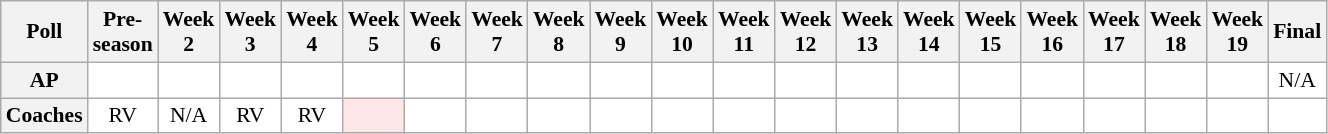<table class="wikitable" style="white-space:nowrap;font-size:90%">
<tr>
<th>Poll</th>
<th>Pre-<br>season</th>
<th>Week<br>2</th>
<th>Week<br>3</th>
<th>Week<br>4</th>
<th>Week<br>5</th>
<th>Week<br>6</th>
<th>Week<br>7</th>
<th>Week<br>8</th>
<th>Week<br>9</th>
<th>Week<br>10</th>
<th>Week<br>11</th>
<th>Week<br>12</th>
<th>Week<br>13</th>
<th>Week<br>14</th>
<th>Week<br>15</th>
<th>Week<br>16</th>
<th>Week<br>17</th>
<th>Week<br>18</th>
<th>Week<br>19</th>
<th>Final</th>
</tr>
<tr style="text-align:center;">
<th>AP</th>
<td style="background:#FFF;"></td>
<td style="background:#FFF;"></td>
<td style="background:#FFF;"></td>
<td style="background:#FFF;"></td>
<td style="background:#FFF;"></td>
<td style="background:#FFF;"></td>
<td style="background:#FFF;"></td>
<td style="background:#FFF;"></td>
<td style="background:#FFF;"></td>
<td style="background:#FFF;"></td>
<td style="background:#FFF;"></td>
<td style="background:#FFF;"></td>
<td style="background:#FFF;"></td>
<td style="background:#FFF;"></td>
<td style="background:#FFF;"></td>
<td style="background:#FFF;"></td>
<td style="background:#FFF;"></td>
<td style="background:#FFF;"></td>
<td style="background:#FFF;"></td>
<td style="background:#FFF;">N/A</td>
</tr>
<tr style="text-align:center;">
<th>Coaches</th>
<td style="background:#FFF;">RV</td>
<td style="background:#FFF;">N/A</td>
<td style="background:#FFF;">RV</td>
<td style="background:#FFF;">RV</td>
<td style="background:#FFE6E6;"></td>
<td style="background:#FFF;"></td>
<td style="background:#FFF;"></td>
<td style="background:#FFF;"></td>
<td style="background:#FFF;"></td>
<td style="background:#FFF;"></td>
<td style="background:#FFF;"></td>
<td style="background:#FFF;"></td>
<td style="background:#FFF;"></td>
<td style="background:#FFF;"></td>
<td style="background:#FFF;"></td>
<td style="background:#FFF;"></td>
<td style="background:#FFF;"></td>
<td style="background:#FFF;"></td>
<td style="background:#FFF;"></td>
<td style="background:#FFF;"></td>
</tr>
</table>
